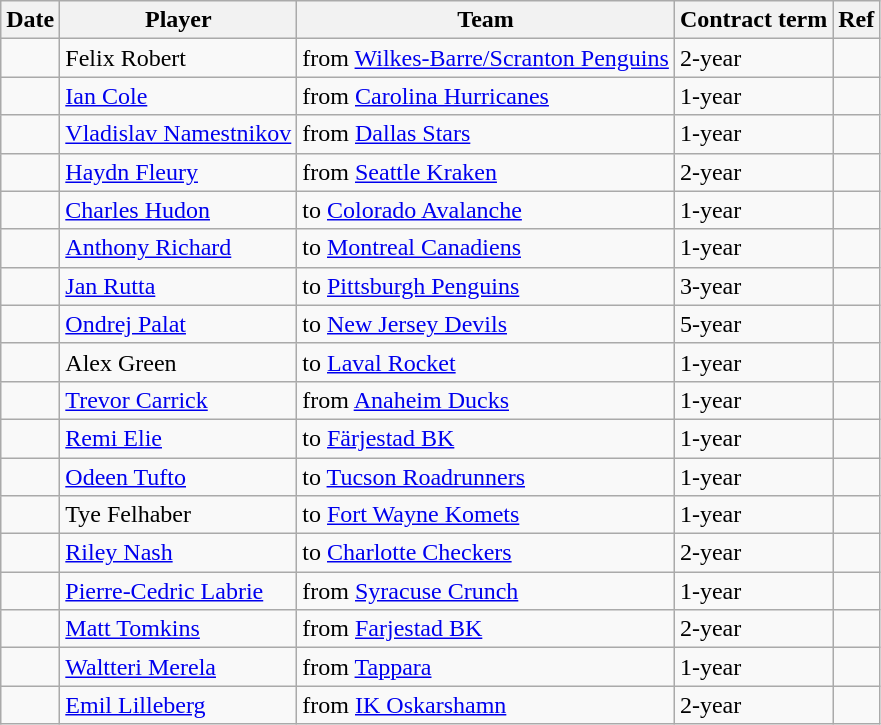<table class="wikitable">
<tr>
<th>Date</th>
<th>Player</th>
<th>Team</th>
<th>Contract term</th>
<th>Ref</th>
</tr>
<tr>
<td></td>
<td>Felix Robert</td>
<td>from <a href='#'>Wilkes-Barre/Scranton Penguins</a></td>
<td>2-year</td>
<td></td>
</tr>
<tr>
<td></td>
<td><a href='#'>Ian Cole</a></td>
<td>from <a href='#'>Carolina Hurricanes</a></td>
<td>1-year</td>
<td></td>
</tr>
<tr>
<td></td>
<td><a href='#'>Vladislav Namestnikov</a></td>
<td>from <a href='#'>Dallas Stars</a></td>
<td>1-year</td>
<td></td>
</tr>
<tr>
<td></td>
<td><a href='#'>Haydn Fleury</a></td>
<td>from <a href='#'>Seattle Kraken</a></td>
<td>2-year</td>
<td></td>
</tr>
<tr>
<td></td>
<td><a href='#'>Charles Hudon</a></td>
<td>to <a href='#'>Colorado Avalanche</a></td>
<td>1-year</td>
<td></td>
</tr>
<tr>
<td></td>
<td><a href='#'>Anthony Richard</a></td>
<td>to <a href='#'>Montreal Canadiens</a></td>
<td>1-year</td>
<td></td>
</tr>
<tr>
<td></td>
<td><a href='#'>Jan Rutta</a></td>
<td>to <a href='#'>Pittsburgh Penguins</a></td>
<td>3-year</td>
<td></td>
</tr>
<tr>
<td></td>
<td><a href='#'>Ondrej Palat</a></td>
<td>to <a href='#'>New Jersey Devils</a></td>
<td>5-year</td>
<td></td>
</tr>
<tr>
<td></td>
<td>Alex Green</td>
<td>to <a href='#'>Laval Rocket</a></td>
<td>1-year</td>
<td></td>
</tr>
<tr>
<td></td>
<td><a href='#'>Trevor Carrick</a></td>
<td>from <a href='#'>Anaheim Ducks</a></td>
<td>1-year</td>
<td></td>
</tr>
<tr>
<td></td>
<td><a href='#'>Remi Elie</a></td>
<td>to <a href='#'>Färjestad BK</a></td>
<td>1-year</td>
<td></td>
</tr>
<tr>
<td></td>
<td><a href='#'>Odeen Tufto</a></td>
<td>to <a href='#'>Tucson Roadrunners</a></td>
<td>1-year</td>
<td></td>
</tr>
<tr>
<td></td>
<td>Tye Felhaber</td>
<td>to <a href='#'>Fort Wayne Komets</a></td>
<td>1-year</td>
<td></td>
</tr>
<tr>
<td></td>
<td><a href='#'>Riley Nash</a></td>
<td>to <a href='#'>Charlotte Checkers</a></td>
<td>2-year</td>
<td></td>
</tr>
<tr>
<td></td>
<td><a href='#'>Pierre-Cedric Labrie</a></td>
<td>from <a href='#'>Syracuse Crunch</a></td>
<td>1-year</td>
<td></td>
</tr>
<tr>
<td></td>
<td><a href='#'>Matt Tomkins</a></td>
<td>from <a href='#'>Farjestad BK</a></td>
<td>2-year</td>
<td></td>
</tr>
<tr>
<td></td>
<td><a href='#'>Waltteri Merela</a></td>
<td>from <a href='#'>Tappara</a></td>
<td>1-year</td>
<td></td>
</tr>
<tr>
<td></td>
<td><a href='#'>Emil Lilleberg</a></td>
<td>from <a href='#'>IK Oskarshamn</a></td>
<td>2-year</td>
<td></td>
</tr>
</table>
